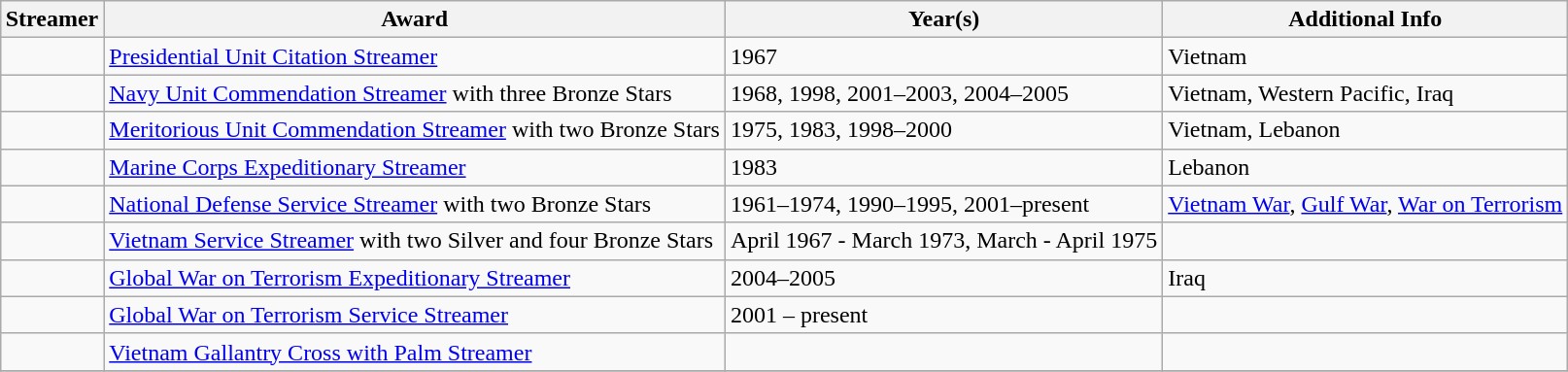<table class="wikitable" style="margin:1em auto;">
<tr>
<th>Streamer</th>
<th>Award</th>
<th>Year(s)</th>
<th>Additional Info</th>
</tr>
<tr>
<td></td>
<td><a href='#'>Presidential Unit Citation Streamer</a></td>
<td>1967</td>
<td>Vietnam</td>
</tr>
<tr>
<td></td>
<td><a href='#'>Navy Unit Commendation Streamer</a> with three Bronze Stars</td>
<td>1968, 1998, 2001–2003, 2004–2005</td>
<td>Vietnam, Western Pacific, Iraq</td>
</tr>
<tr>
<td></td>
<td><a href='#'>Meritorious Unit Commendation Streamer</a> with two Bronze Stars</td>
<td>1975, 1983, 1998–2000</td>
<td>Vietnam, Lebanon</td>
</tr>
<tr>
<td></td>
<td><a href='#'>Marine Corps Expeditionary Streamer</a></td>
<td>1983</td>
<td>Lebanon</td>
</tr>
<tr>
<td></td>
<td><a href='#'>National Defense Service Streamer</a> with two Bronze Stars</td>
<td>1961–1974, 1990–1995, 2001–present</td>
<td><a href='#'>Vietnam War</a>, <a href='#'>Gulf War</a>, <a href='#'>War on Terrorism</a></td>
</tr>
<tr>
<td></td>
<td><a href='#'>Vietnam Service Streamer</a> with two Silver and four Bronze Stars</td>
<td>April 1967 - March 1973, March - April 1975</td>
<td><br></td>
</tr>
<tr>
<td></td>
<td><a href='#'>Global War on Terrorism Expeditionary Streamer</a></td>
<td>2004–2005</td>
<td>Iraq</td>
</tr>
<tr>
<td></td>
<td><a href='#'>Global War on Terrorism Service Streamer</a></td>
<td>2001 – present</td>
<td><br></td>
</tr>
<tr>
<td></td>
<td><a href='#'>Vietnam Gallantry Cross with Palm Streamer</a></td>
<td><br></td>
<td><br></td>
</tr>
<tr>
</tr>
</table>
